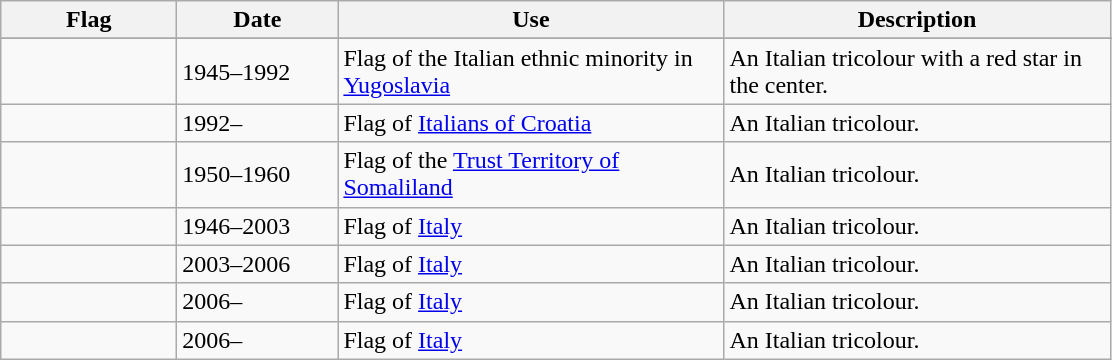<table class="wikitable">
<tr>
<th style="width:110px;">Flag</th>
<th style="width:100px;">Date</th>
<th style="width:250px;">Use</th>
<th style="width:250px;">Description</th>
</tr>
<tr>
</tr>
<tr>
<td></td>
<td>1945–1992</td>
<td>Flag of the Italian ethnic minority in <a href='#'>Yugoslavia</a></td>
<td>An Italian tricolour with a red star in the center.</td>
</tr>
<tr>
<td></td>
<td>1992–</td>
<td>Flag of <a href='#'>Italians of Croatia</a></td>
<td>An Italian tricolour.</td>
</tr>
<tr>
<td></td>
<td>1950–1960</td>
<td>Flag of the <a href='#'>Trust Territory of Somaliland</a></td>
<td>An Italian tricolour.</td>
</tr>
<tr>
<td></td>
<td>1946–2003</td>
<td>Flag of <a href='#'>Italy</a></td>
<td>An Italian tricolour.</td>
</tr>
<tr>
<td></td>
<td>2003–2006</td>
<td>Flag of <a href='#'>Italy</a></td>
<td>An Italian tricolour.</td>
</tr>
<tr>
<td></td>
<td>2006–</td>
<td>Flag of <a href='#'>Italy</a></td>
<td>An Italian tricolour.</td>
</tr>
<tr>
<td></td>
<td>2006–</td>
<td>Flag of <a href='#'>Italy</a></td>
<td>An Italian tricolour.</td>
</tr>
</table>
